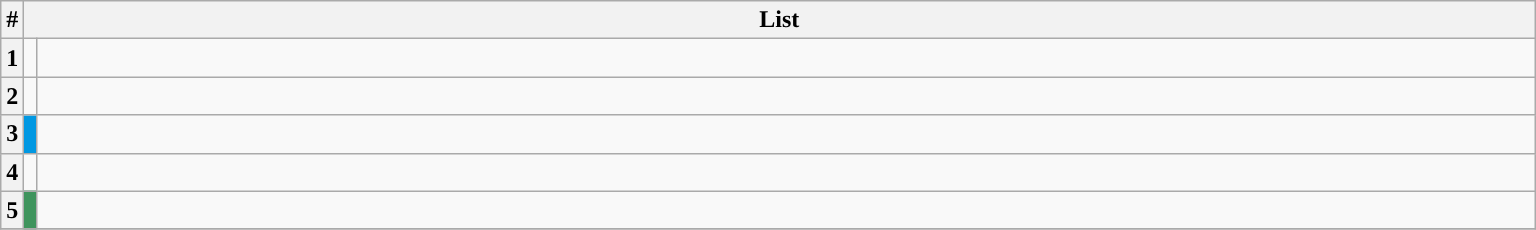<table class=wikitable>
<tr>
<th>#</th>
<th colspan=2 width=1000>List</th>
</tr>
<tr>
<th>1</th>
<td width="1"></td>
<td><br>



</td>
</tr>
<tr>
<th>2</th>
<td width="1"></td>
<td><br>



</td>
</tr>
<tr>
<th>3</th>
<td width="1" bgcolor="#0198E2"></td>
<td><br>



</td>
</tr>
<tr>
<th>4</th>
<td width="1"></td>
<td><br>



</td>
</tr>
<tr>
<th>5</th>
<td width="1" bgcolor="#3F945D"></td>
<td><br>



</td>
</tr>
<tr>
</tr>
</table>
